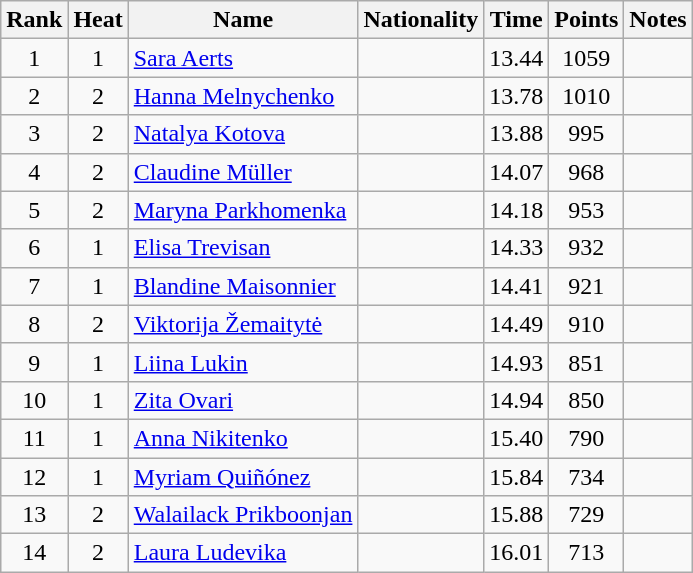<table class="wikitable sortable" style="text-align:center">
<tr>
<th>Rank</th>
<th>Heat</th>
<th>Name</th>
<th>Nationality</th>
<th>Time</th>
<th>Points</th>
<th>Notes</th>
</tr>
<tr>
<td>1</td>
<td>1</td>
<td align="left"><a href='#'>Sara Aerts</a></td>
<td align=left></td>
<td>13.44</td>
<td>1059</td>
<td></td>
</tr>
<tr>
<td>2</td>
<td>2</td>
<td align="left"><a href='#'>Hanna Melnychenko</a></td>
<td align=left></td>
<td>13.78</td>
<td>1010</td>
<td></td>
</tr>
<tr>
<td>3</td>
<td>2</td>
<td align="left"><a href='#'>Natalya Kotova</a></td>
<td align=left></td>
<td>13.88</td>
<td>995</td>
<td></td>
</tr>
<tr>
<td>4</td>
<td>2</td>
<td align="left"><a href='#'>Claudine Müller</a></td>
<td align=left></td>
<td>14.07</td>
<td>968</td>
<td></td>
</tr>
<tr>
<td>5</td>
<td>2</td>
<td align="left"><a href='#'>Maryna Parkhomenka</a></td>
<td align=left></td>
<td>14.18</td>
<td>953</td>
<td></td>
</tr>
<tr>
<td>6</td>
<td>1</td>
<td align="left"><a href='#'>Elisa Trevisan</a></td>
<td align=left></td>
<td>14.33</td>
<td>932</td>
<td></td>
</tr>
<tr>
<td>7</td>
<td>1</td>
<td align="left"><a href='#'>Blandine Maisonnier</a></td>
<td align=left></td>
<td>14.41</td>
<td>921</td>
<td></td>
</tr>
<tr>
<td>8</td>
<td>2</td>
<td align="left"><a href='#'>Viktorija Žemaitytė</a></td>
<td align=left></td>
<td>14.49</td>
<td>910</td>
<td></td>
</tr>
<tr>
<td>9</td>
<td>1</td>
<td align="left"><a href='#'>Liina Lukin</a></td>
<td align=left></td>
<td>14.93</td>
<td>851</td>
<td></td>
</tr>
<tr>
<td>10</td>
<td>1</td>
<td align="left"><a href='#'>Zita Ovari</a></td>
<td align=left></td>
<td>14.94</td>
<td>850</td>
<td></td>
</tr>
<tr>
<td>11</td>
<td>1</td>
<td align="left"><a href='#'>Anna Nikitenko</a></td>
<td align=left></td>
<td>15.40</td>
<td>790</td>
<td></td>
</tr>
<tr>
<td>12</td>
<td>1</td>
<td align="left"><a href='#'>Myriam Quiñónez</a></td>
<td align=left></td>
<td>15.84</td>
<td>734</td>
<td></td>
</tr>
<tr>
<td>13</td>
<td>2</td>
<td align="left"><a href='#'>Walailack Prikboonjan</a></td>
<td align=left></td>
<td>15.88</td>
<td>729</td>
<td></td>
</tr>
<tr>
<td>14</td>
<td>2</td>
<td align="left"><a href='#'>Laura Ludevika</a></td>
<td align=left></td>
<td>16.01</td>
<td>713</td>
<td></td>
</tr>
</table>
